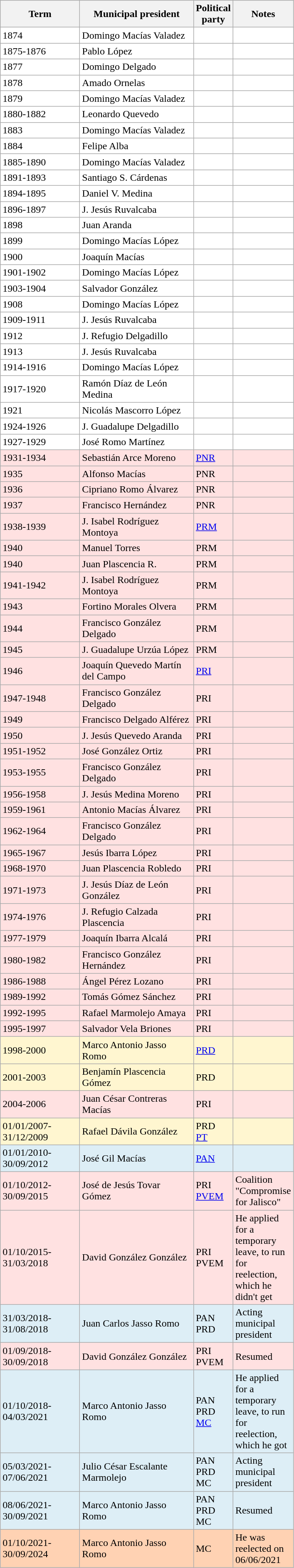<table class=wikitable>
<tr>
<th width=120px>Term</th>
<th width=175px>Municipal president</th>
<th width=30px>Political party</th>
<th width=80px>Notes</th>
</tr>
<tr style="background:#ffffff">
<td>1874</td>
<td>Domingo Macías Valadez</td>
<td></td>
<td></td>
</tr>
<tr style="background:#ffffff">
<td>1875-1876</td>
<td>Pablo López</td>
<td></td>
<td></td>
</tr>
<tr style="background:#ffffff">
<td>1877</td>
<td>Domingo Delgado</td>
<td></td>
<td></td>
</tr>
<tr style="background:#ffffff">
<td>1878</td>
<td>Amado Ornelas</td>
<td></td>
<td></td>
</tr>
<tr style="background:#ffffff">
<td>1879</td>
<td>Domingo Macías Valadez</td>
<td></td>
<td></td>
</tr>
<tr style="background:#ffffff">
<td>1880-1882</td>
<td>Leonardo Quevedo</td>
<td></td>
<td></td>
</tr>
<tr style="background:#ffffff">
<td>1883</td>
<td>Domingo Macías Valadez</td>
<td></td>
<td></td>
</tr>
<tr style="background:#ffffff">
<td>1884</td>
<td>Felipe Alba</td>
<td></td>
<td></td>
</tr>
<tr style="background:#ffffff">
<td>1885-1890</td>
<td>Domingo Macías Valadez</td>
<td></td>
<td></td>
</tr>
<tr style="background:#ffffff">
<td>1891-1893</td>
<td>Santiago S. Cárdenas</td>
<td></td>
<td></td>
</tr>
<tr style="background:#ffffff">
<td>1894-1895</td>
<td>Daniel V. Medina</td>
<td></td>
<td></td>
</tr>
<tr style="background:#ffffff">
<td>1896-1897</td>
<td>J. Jesús Ruvalcaba</td>
<td></td>
<td></td>
</tr>
<tr style="background:#ffffff">
<td>1898</td>
<td>Juan Aranda</td>
<td></td>
<td></td>
</tr>
<tr style="background:#ffffff">
<td>1899</td>
<td>Domingo Macías López</td>
<td></td>
<td></td>
</tr>
<tr style="background:#ffffff">
<td>1900</td>
<td>Joaquín Macías</td>
<td></td>
<td></td>
</tr>
<tr style="background:#ffffff">
<td>1901-1902</td>
<td>Domingo Macías López</td>
<td></td>
<td></td>
</tr>
<tr style="background:#ffffff">
<td>1903-1904</td>
<td>Salvador González</td>
<td></td>
<td></td>
</tr>
<tr style="background:#ffffff">
<td>1908</td>
<td>Domingo Macías López</td>
<td></td>
<td></td>
</tr>
<tr style="background:#ffffff">
<td>1909-1911</td>
<td>J. Jesús Ruvalcaba</td>
<td></td>
<td></td>
</tr>
<tr style="background:#ffffff">
<td>1912</td>
<td>J. Refugio Delgadillo</td>
<td></td>
<td></td>
</tr>
<tr style="background:#ffffff">
<td>1913</td>
<td>J. Jesús Ruvalcaba</td>
<td></td>
<td></td>
</tr>
<tr style="background:#ffffff">
<td>1914-1916</td>
<td>Domingo Macías López</td>
<td></td>
<td></td>
</tr>
<tr style="background:#ffffff">
<td>1917-1920</td>
<td>Ramón Díaz de León Medina</td>
<td></td>
<td></td>
</tr>
<tr style="background:#ffffff">
<td>1921</td>
<td>Nicolás Mascorro López</td>
<td></td>
<td></td>
</tr>
<tr style="background:#ffffff">
<td>1924-1926</td>
<td>J. Guadalupe Delgadillo</td>
<td></td>
<td></td>
</tr>
<tr style="background:#ffffff">
<td>1927-1929</td>
<td>José Romo Martínez</td>
<td></td>
<td></td>
</tr>
<tr style="background:#ffe1e1">
<td>1931-1934</td>
<td>Sebastián Arce Moreno</td>
<td><a href='#'>PNR</a> </td>
<td></td>
</tr>
<tr style="background:#ffe1e1">
<td>1935</td>
<td>Alfonso Macías</td>
<td>PNR </td>
<td></td>
</tr>
<tr style="background:#ffe1e1">
<td>1936</td>
<td>Cipriano Romo Álvarez</td>
<td>PNR </td>
<td></td>
</tr>
<tr style="background:#ffe1e1">
<td>1937</td>
<td>Francisco Hernández</td>
<td>PNR </td>
<td></td>
</tr>
<tr style="background:#ffe1e1">
<td>1938-1939</td>
<td>J. Isabel Rodríguez Montoya</td>
<td><a href='#'>PRM</a> </td>
<td></td>
</tr>
<tr style="background:#ffe1e1">
<td>1940</td>
<td>Manuel Torres</td>
<td>PRM </td>
<td></td>
</tr>
<tr style="background:#ffe1e1">
<td>1940</td>
<td>Juan Plascencia R.</td>
<td>PRM </td>
<td></td>
</tr>
<tr style="background:#ffe1e1">
<td>1941-1942</td>
<td>J. Isabel Rodríguez Montoya</td>
<td>PRM </td>
<td></td>
</tr>
<tr style="background:#ffe1e1">
<td>1943</td>
<td>Fortino Morales Olvera</td>
<td>PRM </td>
<td></td>
</tr>
<tr style="background:#ffe1e1">
<td>1944</td>
<td>Francisco González Delgado</td>
<td>PRM </td>
<td></td>
</tr>
<tr style="background:#ffe1e1">
<td>1945</td>
<td>J. Guadalupe Urzúa López</td>
<td>PRM </td>
<td></td>
</tr>
<tr style="background:#ffe1e1">
<td>1946</td>
<td>Joaquín Quevedo Martín del Campo</td>
<td><a href='#'>PRI</a> </td>
<td></td>
</tr>
<tr style="background:#ffe1e1">
<td>1947-1948</td>
<td>Francisco González Delgado</td>
<td>PRI </td>
<td></td>
</tr>
<tr style="background:#ffe1e1">
<td>1949</td>
<td>Francisco Delgado Alférez</td>
<td>PRI </td>
<td></td>
</tr>
<tr style="background:#ffe1e1">
<td>1950</td>
<td>J. Jesús Quevedo Aranda</td>
<td>PRI </td>
<td></td>
</tr>
<tr style="background:#ffe1e1">
<td>1951-1952</td>
<td>José González Ortiz</td>
<td>PRI </td>
<td></td>
</tr>
<tr style="background:#ffe1e1">
<td>1953-1955</td>
<td>Francisco González Delgado</td>
<td>PRI </td>
<td></td>
</tr>
<tr style="background:#ffe1e1">
<td>1956-1958</td>
<td>J. Jesús Medina Moreno</td>
<td>PRI </td>
<td></td>
</tr>
<tr style="background:#ffe1e1">
<td>1959-1961</td>
<td>Antonio Macías Álvarez</td>
<td>PRI </td>
<td></td>
</tr>
<tr style="background:#ffe1e1">
<td>1962-1964</td>
<td>Francisco González Delgado</td>
<td>PRI </td>
<td></td>
</tr>
<tr style="background:#ffe1e1">
<td>1965-1967</td>
<td>Jesús Ibarra López</td>
<td>PRI </td>
<td></td>
</tr>
<tr style="background:#ffe1e1">
<td>1968-1970</td>
<td>Juan Plascencia Robledo</td>
<td>PRI </td>
<td></td>
</tr>
<tr style="background:#ffe1e1">
<td>1971-1973</td>
<td>J. Jesús Díaz de León González</td>
<td>PRI </td>
<td></td>
</tr>
<tr style="background:#ffe1e1">
<td>1974-1976</td>
<td>J. Refugio Calzada Plascencia</td>
<td>PRI </td>
<td></td>
</tr>
<tr style="background:#ffe1e1">
<td>1977-1979</td>
<td>Joaquín Ibarra Alcalá</td>
<td>PRI </td>
<td></td>
</tr>
<tr style="background:#ffe1e1">
<td>1980-1982</td>
<td>Francisco González Hernández</td>
<td>PRI </td>
<td></td>
</tr>
<tr style="background:#ffe1e1">
<td>1986-1988</td>
<td>Ángel Pérez Lozano</td>
<td>PRI </td>
<td></td>
</tr>
<tr style="background:#ffe1e1">
<td>1989-1992</td>
<td>Tomás Gómez Sánchez</td>
<td>PRI </td>
<td></td>
</tr>
<tr style="background:#ffe1e1">
<td>1992-1995</td>
<td>Rafael Marmolejo Amaya</td>
<td>PRI </td>
<td></td>
</tr>
<tr style="background:#ffe1e1">
<td>1995-1997</td>
<td>Salvador Vela Briones</td>
<td>PRI </td>
<td></td>
</tr>
<tr style="background:#fff6d0">
<td>1998-2000</td>
<td>Marco Antonio Jasso Romo</td>
<td><a href='#'>PRD</a>  </td>
<td></td>
</tr>
<tr style="background:#fff6d0">
<td>2001-2003</td>
<td>Benjamín Plascencia Gómez</td>
<td>PRD </td>
<td></td>
</tr>
<tr style="background:#ffe1e1">
<td>2004-2006</td>
<td>Juan César Contreras Macías</td>
<td>PRI </td>
<td></td>
</tr>
<tr style="background:#fff6d0">
<td>01/01/2007-31/12/2009</td>
<td>Rafael Dávila González</td>
<td>PRD <br> <a href='#'>PT</a> </td>
<td></td>
</tr>
<tr style="background:#ddeef6">
<td>01/01/2010-30/09/2012</td>
<td>José Gil Macías</td>
<td><a href='#'>PAN</a> </td>
<td></td>
</tr>
<tr style="background:#ffe1e1">
<td>01/10/2012-30/09/2015</td>
<td>José de Jesús Tovar Gómez</td>
<td>PRI <br> <a href='#'>PVEM</a> </td>
<td>Coalition "Compromise for Jalisco"</td>
</tr>
<tr style="background:#ffe1e1">
<td>01/10/2015-31/03/2018</td>
<td>David González González</td>
<td>PRI <br> PVEM </td>
<td>He applied for a temporary leave, to run for reelection, which he didn't get</td>
</tr>
<tr style="background:#ddeef6">
<td>31/03/2018-31/08/2018</td>
<td>Juan Carlos Jasso Romo</td>
<td>PAN <br> PRD </td>
<td>Acting municipal president</td>
</tr>
<tr style="background:#ffe1e1">
<td>01/09/2018-30/09/2018</td>
<td>David González González</td>
<td>PRI <br> PVEM </td>
<td>Resumed</td>
</tr>
<tr style="background:#ddeef6">
<td>01/10/2018-04/03/2021</td>
<td>Marco Antonio Jasso Romo</td>
<td>PAN <br> PRD <br> <a href='#'>MC</a> </td>
<td>He applied for a temporary leave, to run for reelection, which he got</td>
</tr>
<tr style="background:#ddeef6">
<td>05/03/2021-07/06/2021</td>
<td>Julio César Escalante Marmolejo</td>
<td>PAN <br> PRD <br> MC </td>
<td>Acting municipal president</td>
</tr>
<tr style="background:#ddeef6">
<td>08/06/2021-30/09/2021</td>
<td>Marco Antonio Jasso Romo</td>
<td>PAN <br> PRD <br> MC </td>
<td>Resumed</td>
</tr>
<tr style="background:#ffd2b3">
<td>01/10/2021-30/09/2024</td>
<td>Marco Antonio Jasso Romo</td>
<td>MC </td>
<td>He was reelected on 06/06/2021</td>
</tr>
</table>
